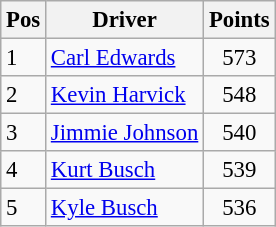<table class="sortable wikitable " style="font-size: 95%;">
<tr>
<th>Pos</th>
<th>Driver</th>
<th>Points</th>
</tr>
<tr>
<td>1</td>
<td><a href='#'>Carl Edwards</a></td>
<td style="text-align:center;">573</td>
</tr>
<tr>
<td>2</td>
<td><a href='#'>Kevin Harvick</a></td>
<td style="text-align:center;">548</td>
</tr>
<tr>
<td>3</td>
<td><a href='#'>Jimmie Johnson</a></td>
<td style="text-align:center;">540</td>
</tr>
<tr>
<td>4</td>
<td><a href='#'>Kurt Busch</a></td>
<td style="text-align:center;">539</td>
</tr>
<tr>
<td>5</td>
<td><a href='#'>Kyle Busch</a></td>
<td style="text-align:center;">536</td>
</tr>
</table>
